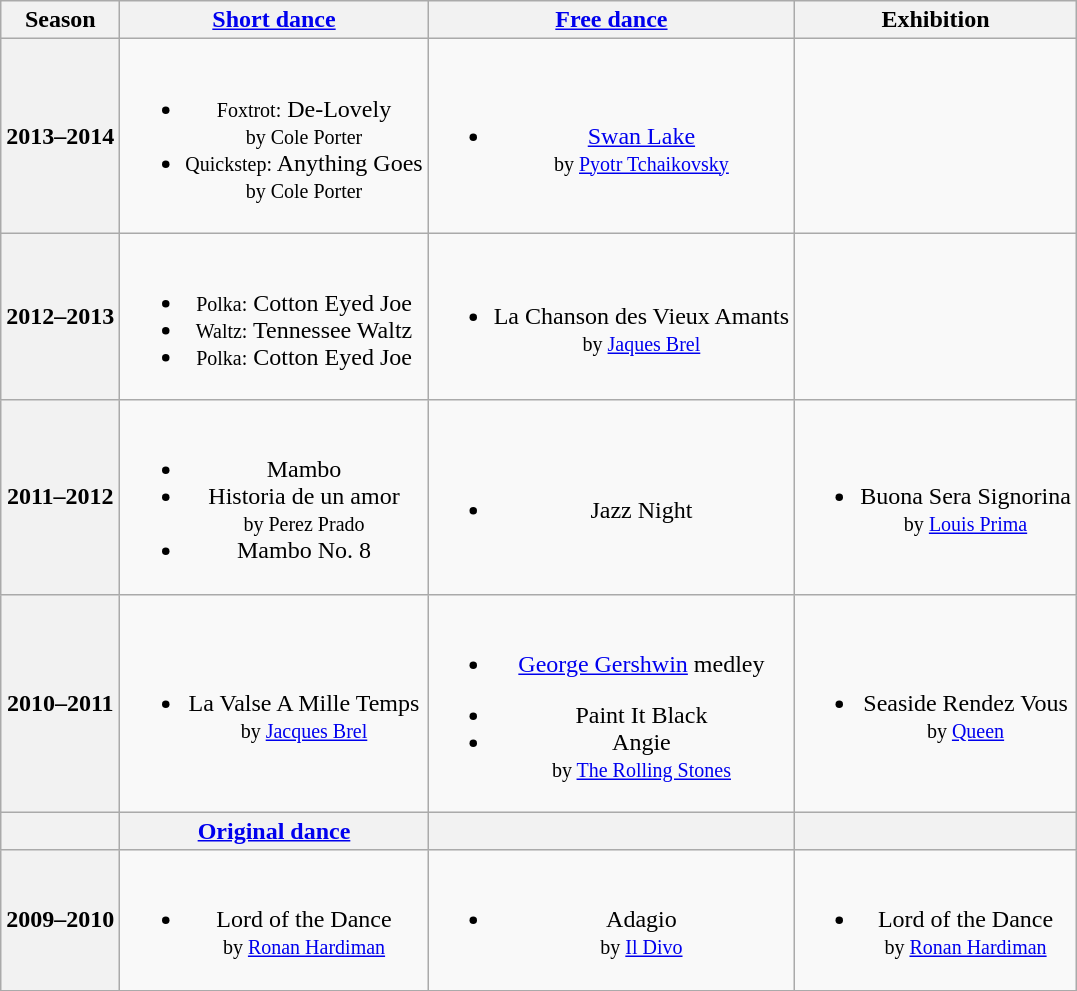<table class="wikitable" style="text-align:center">
<tr>
<th>Season</th>
<th><a href='#'>Short dance</a></th>
<th><a href='#'>Free dance</a></th>
<th>Exhibition</th>
</tr>
<tr>
<th>2013–2014 <br> </th>
<td><br><ul><li><small>Foxtrot:</small> De-Lovely <br><small> by Cole Porter </small></li><li><small>Quickstep:</small> Anything Goes <br><small> by Cole Porter </small></li></ul></td>
<td><br><ul><li><a href='#'>Swan Lake</a> <br><small> by <a href='#'>Pyotr Tchaikovsky</a> </small></li></ul></td>
<td></td>
</tr>
<tr>
<th>2012–2013 <br> </th>
<td><br><ul><li><small>Polka:</small> Cotton Eyed Joe</li><li><small>Waltz:</small> Tennessee Waltz</li><li><small>Polka:</small> Cotton Eyed Joe</li></ul></td>
<td><br><ul><li>La Chanson des Vieux Amants <br><small> by <a href='#'>Jaques Brel</a> </small></li></ul></td>
<td></td>
</tr>
<tr>
<th>2011–2012 <br> </th>
<td><br><ul><li>Mambo</li><li>Historia de un amor <br><small> by Perez Prado </small></li><li>Mambo No. 8</li></ul></td>
<td><br><ul><li>Jazz Night</li></ul></td>
<td><br><ul><li>Buona Sera Signorina <br><small> by <a href='#'>Louis Prima</a> </small></li></ul></td>
</tr>
<tr>
<th>2010–2011 <br> </th>
<td><br><ul><li>La Valse A Mille Temps <br><small> by <a href='#'>Jacques Brel</a> </small></li></ul></td>
<td><br><ul><li><a href='#'>George Gershwin</a> medley</li></ul><ul><li>Paint It Black</li><li>Angie <br><small>by <a href='#'>The Rolling Stones</a> </small></li></ul></td>
<td><br><ul><li>Seaside Rendez Vous <br><small> by <a href='#'>Queen</a> </small></li></ul></td>
</tr>
<tr>
<th></th>
<th><a href='#'>Original dance</a></th>
<th></th>
<th></th>
</tr>
<tr>
<th>2009–2010 <br> </th>
<td><br><ul><li>Lord of the Dance <br><small> by <a href='#'>Ronan Hardiman</a> </small></li></ul></td>
<td><br><ul><li>Adagio <br><small> by <a href='#'>Il Divo</a> </small></li></ul></td>
<td><br><ul><li>Lord of the Dance <br><small> by <a href='#'>Ronan Hardiman</a> </small></li></ul></td>
</tr>
</table>
